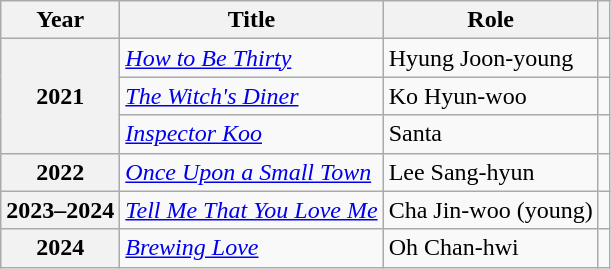<table class="wikitable plainrowheaders sortable">
<tr>
<th scope="col">Year</th>
<th scope="col">Title</th>
<th scope="col">Role</th>
<th scope="col" class="unsortable"></th>
</tr>
<tr>
<th scope="row" rowspan="3">2021</th>
<td><em><a href='#'>How to Be Thirty</a></em></td>
<td>Hyung Joon-young</td>
<td style="text-align:center"></td>
</tr>
<tr>
<td><em><a href='#'>The Witch's Diner</a></em></td>
<td>Ko Hyun-woo</td>
<td style="text-align:center"></td>
</tr>
<tr>
<td><em><a href='#'>Inspector Koo</a></em></td>
<td>Santa</td>
<td style="text-align:center"></td>
</tr>
<tr>
<th scope="row">2022</th>
<td><em><a href='#'>Once Upon a Small Town</a></em></td>
<td>Lee Sang-hyun</td>
<td style="text-align:center"></td>
</tr>
<tr>
<th scope="row">2023–2024</th>
<td><em><a href='#'>Tell Me That You Love Me</a></em></td>
<td>Cha Jin-woo (young)</td>
<td style="text-align:center"></td>
</tr>
<tr>
<th scope="row">2024</th>
<td><em><a href='#'>Brewing Love</a></em></td>
<td>Oh Chan-hwi</td>
<td style="text-align:center"></td>
</tr>
</table>
